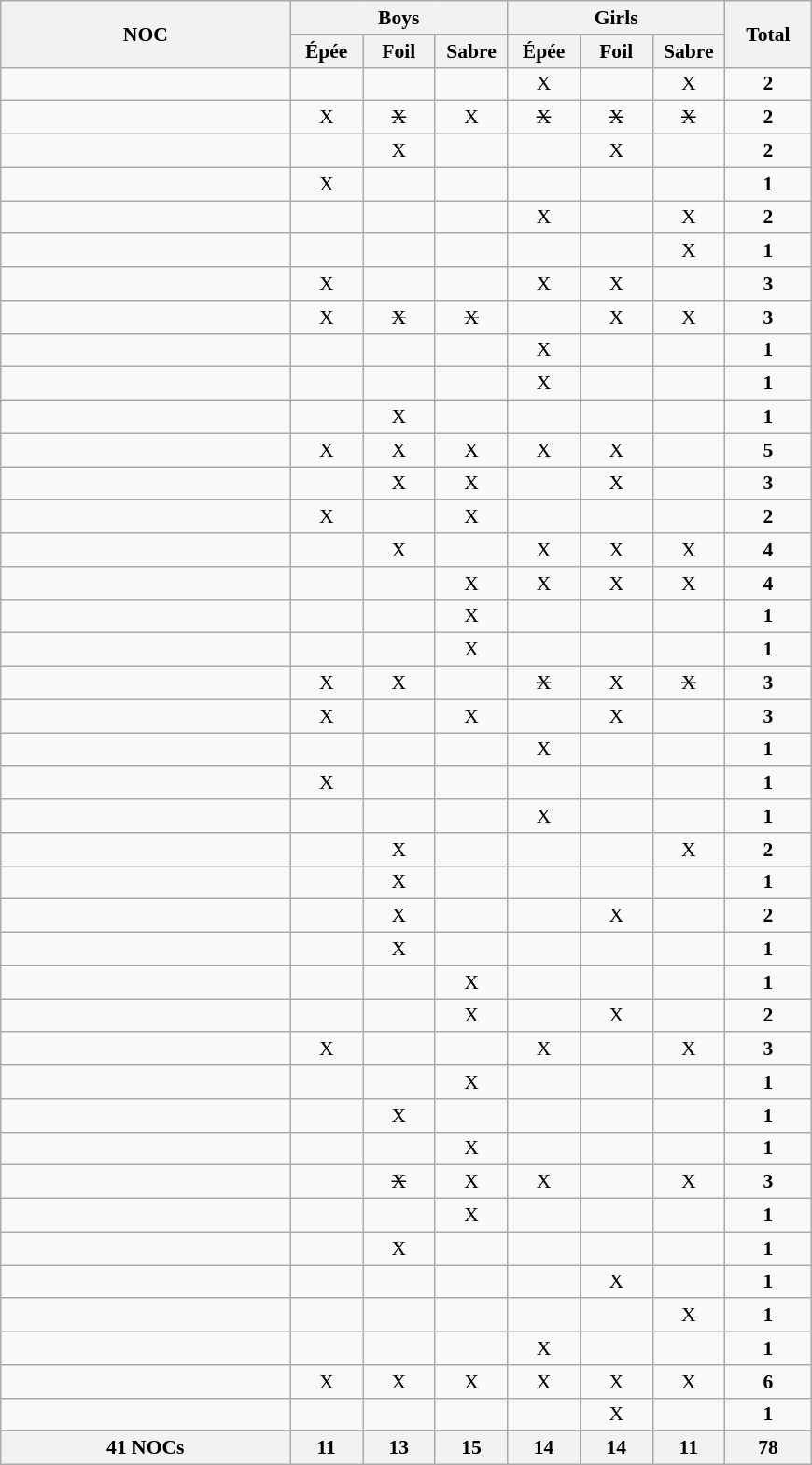<table class="wikitable sortable" style="text-align:center; font-size:90%">
<tr>
<th rowspan="2" width=200 align="left">NOC</th>
<th colspan="3">Boys</th>
<th colspan="3">Girls</th>
<th width=55 rowspan="2">Total</th>
</tr>
<tr>
<th width=45>Épée</th>
<th width=45>Foil</th>
<th width=45>Sabre</th>
<th width=45>Épée</th>
<th width=45>Foil</th>
<th width=45>Sabre</th>
</tr>
<tr>
<td align="left"></td>
<td></td>
<td></td>
<td></td>
<td>X</td>
<td></td>
<td>X</td>
<td><strong>2</strong></td>
</tr>
<tr>
<td align="left"></td>
<td>X</td>
<td><s>X</s></td>
<td>X</td>
<td><s>X</s></td>
<td><s>X</s></td>
<td><s>X</s></td>
<td><strong>2</strong></td>
</tr>
<tr>
<td align="left"></td>
<td></td>
<td>X</td>
<td></td>
<td></td>
<td>X</td>
<td></td>
<td><strong>2</strong></td>
</tr>
<tr>
<td align="left"></td>
<td>X</td>
<td></td>
<td></td>
<td></td>
<td></td>
<td></td>
<td><strong>1</strong></td>
</tr>
<tr>
<td align="left"></td>
<td></td>
<td></td>
<td></td>
<td>X</td>
<td></td>
<td>X</td>
<td><strong>2</strong></td>
</tr>
<tr>
<td align="left"></td>
<td></td>
<td></td>
<td></td>
<td></td>
<td></td>
<td>X</td>
<td><strong>1</strong></td>
</tr>
<tr>
<td align="left"></td>
<td>X</td>
<td></td>
<td></td>
<td>X</td>
<td>X</td>
<td></td>
<td><strong>3</strong></td>
</tr>
<tr>
<td align="left"></td>
<td>X</td>
<td><s>X</s></td>
<td><s>X</s></td>
<td></td>
<td>X</td>
<td>X</td>
<td><strong>3</strong></td>
</tr>
<tr>
<td align="left"></td>
<td></td>
<td></td>
<td></td>
<td>X</td>
<td></td>
<td></td>
<td><strong>1</strong></td>
</tr>
<tr>
<td align="left"></td>
<td></td>
<td></td>
<td></td>
<td>X</td>
<td></td>
<td></td>
<td><strong>1</strong></td>
</tr>
<tr>
<td align="left"></td>
<td></td>
<td>X</td>
<td></td>
<td></td>
<td></td>
<td></td>
<td><strong>1</strong></td>
</tr>
<tr>
<td align="left"></td>
<td>X</td>
<td>X</td>
<td>X</td>
<td>X</td>
<td>X</td>
<td></td>
<td><strong>5</strong></td>
</tr>
<tr>
<td align="left"></td>
<td></td>
<td>X</td>
<td>X</td>
<td></td>
<td>X</td>
<td></td>
<td><strong>3</strong></td>
</tr>
<tr>
<td align="left"></td>
<td>X</td>
<td></td>
<td>X</td>
<td></td>
<td></td>
<td></td>
<td><strong>2</strong></td>
</tr>
<tr>
<td align="left"></td>
<td></td>
<td>X</td>
<td></td>
<td>X</td>
<td>X</td>
<td>X</td>
<td><strong>4</strong></td>
</tr>
<tr>
<td align="left"></td>
<td></td>
<td></td>
<td>X</td>
<td>X</td>
<td>X</td>
<td>X</td>
<td><strong>4</strong></td>
</tr>
<tr>
<td align="left"></td>
<td></td>
<td></td>
<td>X</td>
<td></td>
<td></td>
<td></td>
<td><strong>1</strong></td>
</tr>
<tr>
<td align="left"></td>
<td></td>
<td></td>
<td>X</td>
<td></td>
<td></td>
<td></td>
<td><strong>1</strong></td>
</tr>
<tr>
<td align="left"></td>
<td>X</td>
<td>X</td>
<td></td>
<td><s>X</s></td>
<td>X</td>
<td><s>X</s></td>
<td><strong>3</strong></td>
</tr>
<tr>
<td align="left"></td>
<td>X</td>
<td></td>
<td>X</td>
<td></td>
<td>X</td>
<td></td>
<td><strong>3</strong></td>
</tr>
<tr>
<td align="left"></td>
<td></td>
<td></td>
<td></td>
<td>X</td>
<td></td>
<td></td>
<td><strong>1</strong></td>
</tr>
<tr>
<td align="left"></td>
<td>X</td>
<td></td>
<td></td>
<td></td>
<td></td>
<td></td>
<td><strong>1</strong></td>
</tr>
<tr>
<td align="left"></td>
<td></td>
<td></td>
<td></td>
<td>X</td>
<td></td>
<td></td>
<td><strong>1</strong></td>
</tr>
<tr>
<td align="left"></td>
<td></td>
<td>X</td>
<td></td>
<td></td>
<td></td>
<td>X</td>
<td><strong>2</strong></td>
</tr>
<tr>
<td align="left"></td>
<td></td>
<td>X</td>
<td></td>
<td></td>
<td></td>
<td></td>
<td><strong>1</strong></td>
</tr>
<tr>
<td align="left"></td>
<td></td>
<td>X</td>
<td></td>
<td></td>
<td>X</td>
<td></td>
<td><strong>2</strong></td>
</tr>
<tr>
<td align="left"></td>
<td></td>
<td>X</td>
<td></td>
<td></td>
<td></td>
<td></td>
<td><strong>1</strong></td>
</tr>
<tr>
<td align="left"></td>
<td></td>
<td></td>
<td>X</td>
<td></td>
<td></td>
<td></td>
<td><strong>1</strong></td>
</tr>
<tr>
<td align="left"></td>
<td></td>
<td></td>
<td>X</td>
<td></td>
<td>X</td>
<td></td>
<td><strong>2</strong></td>
</tr>
<tr>
<td align="left"></td>
<td>X</td>
<td></td>
<td></td>
<td>X</td>
<td></td>
<td>X</td>
<td><strong>3</strong></td>
</tr>
<tr>
<td align="left"></td>
<td></td>
<td></td>
<td>X</td>
<td></td>
<td></td>
<td></td>
<td><strong>1</strong></td>
</tr>
<tr>
<td align="left"></td>
<td></td>
<td>X</td>
<td></td>
<td></td>
<td></td>
<td></td>
<td><strong>1</strong></td>
</tr>
<tr>
<td align="left"></td>
<td></td>
<td></td>
<td>X</td>
<td></td>
<td></td>
<td></td>
<td><strong>1</strong></td>
</tr>
<tr>
<td align="left"></td>
<td></td>
<td><s>X</s></td>
<td>X</td>
<td>X</td>
<td></td>
<td>X</td>
<td><strong>3</strong></td>
</tr>
<tr>
<td align="left"></td>
<td></td>
<td></td>
<td>X</td>
<td></td>
<td></td>
<td></td>
<td><strong>1</strong></td>
</tr>
<tr>
<td align="left"></td>
<td></td>
<td>X</td>
<td></td>
<td></td>
<td></td>
<td></td>
<td><strong>1</strong></td>
</tr>
<tr>
<td align="left"></td>
<td></td>
<td></td>
<td></td>
<td></td>
<td>X</td>
<td></td>
<td><strong>1</strong></td>
</tr>
<tr>
<td align="left"></td>
<td></td>
<td></td>
<td></td>
<td></td>
<td></td>
<td>X</td>
<td><strong>1</strong></td>
</tr>
<tr>
<td align="left"></td>
<td></td>
<td></td>
<td></td>
<td>X</td>
<td></td>
<td></td>
<td><strong>1</strong></td>
</tr>
<tr>
<td align="left"></td>
<td>X</td>
<td>X</td>
<td>X</td>
<td>X</td>
<td>X</td>
<td>X</td>
<td><strong>6</strong></td>
</tr>
<tr>
<td align="left"></td>
<td></td>
<td></td>
<td></td>
<td></td>
<td>X</td>
<td></td>
<td><strong>1</strong></td>
</tr>
<tr>
<th>41 NOCs</th>
<th>11</th>
<th>13</th>
<th>15</th>
<th>14</th>
<th>14</th>
<th>11</th>
<th>78</th>
</tr>
</table>
